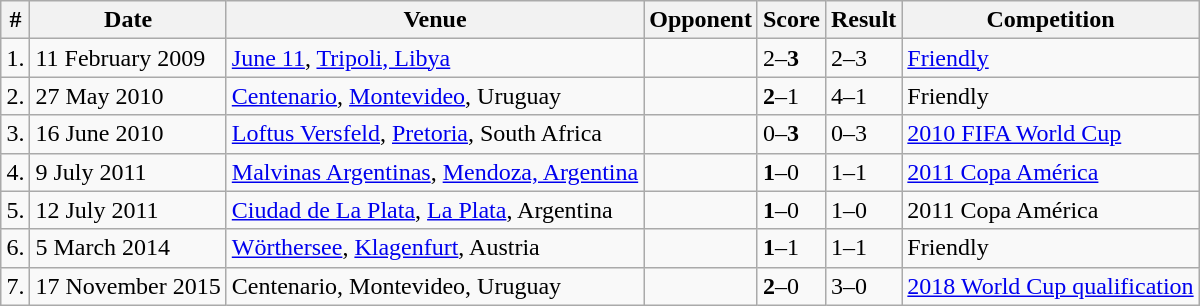<table class="wikitable collapsible collapsed"  style="text-align:left; margin:auto;">
<tr>
<th>#</th>
<th>Date</th>
<th>Venue</th>
<th>Opponent</th>
<th>Score</th>
<th>Result</th>
<th>Competition</th>
</tr>
<tr>
<td>1.</td>
<td>11 February 2009</td>
<td><a href='#'>June 11</a>, <a href='#'>Tripoli, Libya</a></td>
<td></td>
<td>2–<strong>3</strong></td>
<td>2–3</td>
<td><a href='#'>Friendly</a></td>
</tr>
<tr>
<td>2.</td>
<td>27 May 2010</td>
<td><a href='#'>Centenario</a>, <a href='#'>Montevideo</a>, Uruguay</td>
<td></td>
<td><strong>2</strong>–1</td>
<td>4–1</td>
<td>Friendly</td>
</tr>
<tr>
<td>3.</td>
<td>16 June 2010</td>
<td><a href='#'>Loftus Versfeld</a>, <a href='#'>Pretoria</a>, South Africa</td>
<td></td>
<td>0–<strong>3</strong></td>
<td>0–3</td>
<td><a href='#'>2010 FIFA World Cup</a></td>
</tr>
<tr>
<td>4.</td>
<td>9 July 2011</td>
<td><a href='#'>Malvinas Argentinas</a>, <a href='#'>Mendoza, Argentina</a></td>
<td></td>
<td><strong>1</strong>–0</td>
<td>1–1</td>
<td><a href='#'>2011 Copa América</a></td>
</tr>
<tr>
<td>5.</td>
<td>12 July 2011</td>
<td><a href='#'>Ciudad de La Plata</a>, <a href='#'>La Plata</a>, Argentina</td>
<td></td>
<td><strong>1</strong>–0</td>
<td>1–0</td>
<td>2011 Copa América</td>
</tr>
<tr>
<td>6.</td>
<td>5 March 2014</td>
<td><a href='#'>Wörthersee</a>, <a href='#'>Klagenfurt</a>, Austria</td>
<td></td>
<td><strong>1</strong>–1</td>
<td>1–1</td>
<td>Friendly</td>
</tr>
<tr>
<td>7.</td>
<td>17 November 2015</td>
<td>Centenario, Montevideo, Uruguay</td>
<td></td>
<td><strong>2</strong>–0</td>
<td>3–0</td>
<td><a href='#'>2018 World Cup qualification</a></td>
</tr>
</table>
